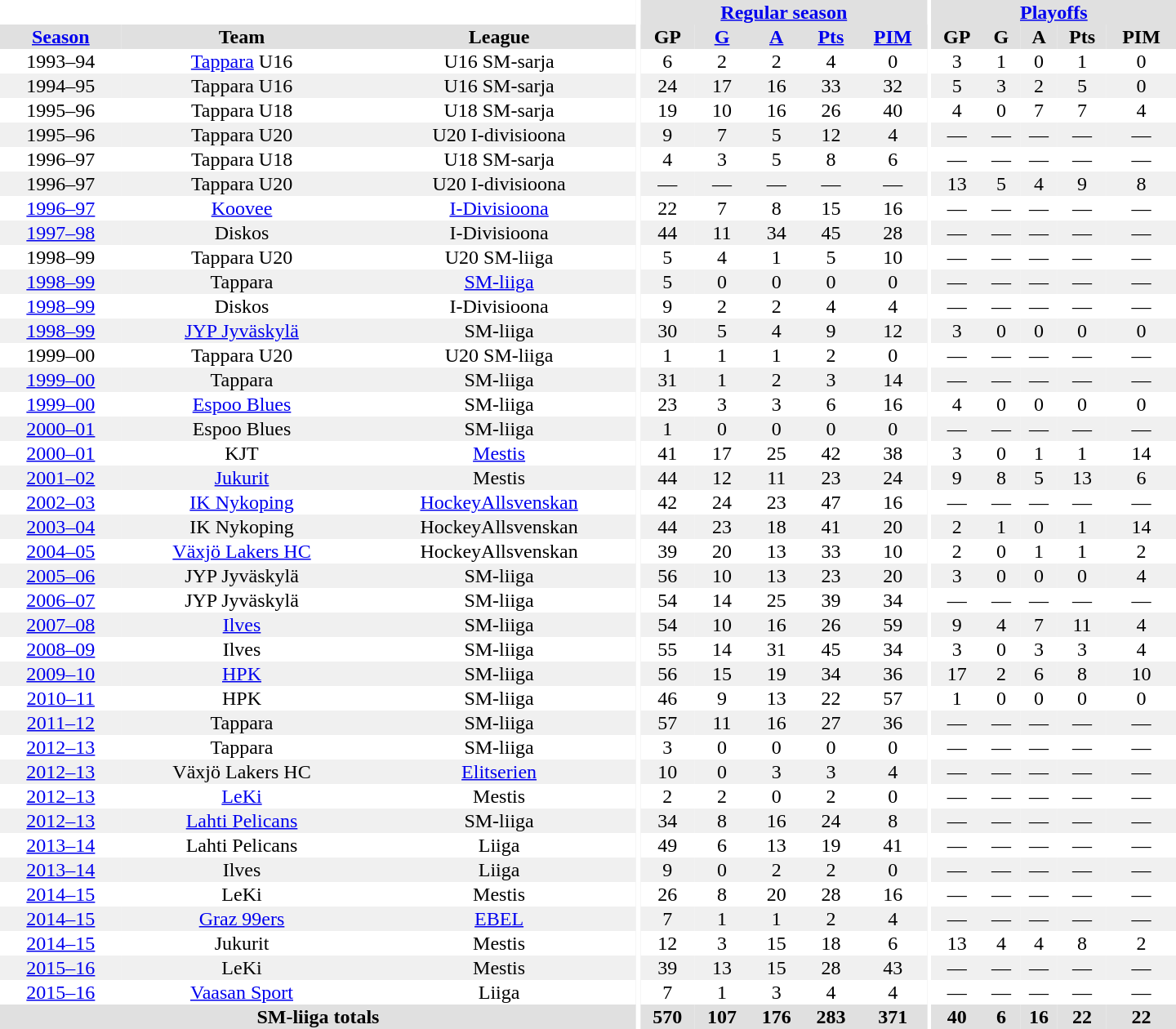<table border="0" cellpadding="1" cellspacing="0" style="text-align:center; width:60em">
<tr bgcolor="#e0e0e0">
<th colspan="3" bgcolor="#ffffff"></th>
<th rowspan="99" bgcolor="#ffffff"></th>
<th colspan="5"><a href='#'>Regular season</a></th>
<th rowspan="99" bgcolor="#ffffff"></th>
<th colspan="5"><a href='#'>Playoffs</a></th>
</tr>
<tr bgcolor="#e0e0e0">
<th><a href='#'>Season</a></th>
<th>Team</th>
<th>League</th>
<th>GP</th>
<th><a href='#'>G</a></th>
<th><a href='#'>A</a></th>
<th><a href='#'>Pts</a></th>
<th><a href='#'>PIM</a></th>
<th>GP</th>
<th>G</th>
<th>A</th>
<th>Pts</th>
<th>PIM</th>
</tr>
<tr>
<td>1993–94</td>
<td><a href='#'>Tappara</a> U16</td>
<td>U16 SM-sarja</td>
<td>6</td>
<td>2</td>
<td>2</td>
<td>4</td>
<td>0</td>
<td>3</td>
<td>1</td>
<td>0</td>
<td>1</td>
<td>0</td>
</tr>
<tr bgcolor="#f0f0f0">
<td>1994–95</td>
<td>Tappara U16</td>
<td>U16 SM-sarja</td>
<td>24</td>
<td>17</td>
<td>16</td>
<td>33</td>
<td>32</td>
<td>5</td>
<td>3</td>
<td>2</td>
<td>5</td>
<td>0</td>
</tr>
<tr>
<td>1995–96</td>
<td>Tappara U18</td>
<td>U18 SM-sarja</td>
<td>19</td>
<td>10</td>
<td>16</td>
<td>26</td>
<td>40</td>
<td>4</td>
<td>0</td>
<td>7</td>
<td>7</td>
<td>4</td>
</tr>
<tr bgcolor="#f0f0f0">
<td>1995–96</td>
<td>Tappara U20</td>
<td>U20 I-divisioona</td>
<td>9</td>
<td>7</td>
<td>5</td>
<td>12</td>
<td>4</td>
<td>—</td>
<td>—</td>
<td>—</td>
<td>—</td>
<td>—</td>
</tr>
<tr>
<td>1996–97</td>
<td>Tappara U18</td>
<td>U18 SM-sarja</td>
<td>4</td>
<td>3</td>
<td>5</td>
<td>8</td>
<td>6</td>
<td>—</td>
<td>—</td>
<td>—</td>
<td>—</td>
<td>—</td>
</tr>
<tr bgcolor="#f0f0f0">
<td>1996–97</td>
<td>Tappara U20</td>
<td>U20 I-divisioona</td>
<td>—</td>
<td>—</td>
<td>—</td>
<td>—</td>
<td>—</td>
<td>13</td>
<td>5</td>
<td>4</td>
<td>9</td>
<td>8</td>
</tr>
<tr>
<td><a href='#'>1996–97</a></td>
<td><a href='#'>Koovee</a></td>
<td><a href='#'>I-Divisioona</a></td>
<td>22</td>
<td>7</td>
<td>8</td>
<td>15</td>
<td>16</td>
<td>—</td>
<td>—</td>
<td>—</td>
<td>—</td>
<td>—</td>
</tr>
<tr bgcolor="#f0f0f0">
<td><a href='#'>1997–98</a></td>
<td>Diskos</td>
<td>I-Divisioona</td>
<td>44</td>
<td>11</td>
<td>34</td>
<td>45</td>
<td>28</td>
<td>—</td>
<td>—</td>
<td>—</td>
<td>—</td>
<td>—</td>
</tr>
<tr>
<td>1998–99</td>
<td>Tappara U20</td>
<td>U20 SM-liiga</td>
<td>5</td>
<td>4</td>
<td>1</td>
<td>5</td>
<td>10</td>
<td>—</td>
<td>—</td>
<td>—</td>
<td>—</td>
<td>—</td>
</tr>
<tr bgcolor="#f0f0f0">
<td><a href='#'>1998–99</a></td>
<td>Tappara</td>
<td><a href='#'>SM-liiga</a></td>
<td>5</td>
<td>0</td>
<td>0</td>
<td>0</td>
<td>0</td>
<td>—</td>
<td>—</td>
<td>—</td>
<td>—</td>
<td>—</td>
</tr>
<tr>
<td><a href='#'>1998–99</a></td>
<td>Diskos</td>
<td>I-Divisioona</td>
<td>9</td>
<td>2</td>
<td>2</td>
<td>4</td>
<td>4</td>
<td>—</td>
<td>—</td>
<td>—</td>
<td>—</td>
<td>—</td>
</tr>
<tr bgcolor="#f0f0f0">
<td><a href='#'>1998–99</a></td>
<td><a href='#'>JYP Jyväskylä</a></td>
<td>SM-liiga</td>
<td>30</td>
<td>5</td>
<td>4</td>
<td>9</td>
<td>12</td>
<td>3</td>
<td>0</td>
<td>0</td>
<td>0</td>
<td>0</td>
</tr>
<tr>
<td>1999–00</td>
<td>Tappara U20</td>
<td>U20 SM-liiga</td>
<td>1</td>
<td>1</td>
<td>1</td>
<td>2</td>
<td>0</td>
<td>—</td>
<td>—</td>
<td>—</td>
<td>—</td>
<td>—</td>
</tr>
<tr bgcolor="#f0f0f0">
<td><a href='#'>1999–00</a></td>
<td>Tappara</td>
<td>SM-liiga</td>
<td>31</td>
<td>1</td>
<td>2</td>
<td>3</td>
<td>14</td>
<td>—</td>
<td>—</td>
<td>—</td>
<td>—</td>
<td>—</td>
</tr>
<tr>
<td><a href='#'>1999–00</a></td>
<td><a href='#'>Espoo Blues</a></td>
<td>SM-liiga</td>
<td>23</td>
<td>3</td>
<td>3</td>
<td>6</td>
<td>16</td>
<td>4</td>
<td>0</td>
<td>0</td>
<td>0</td>
<td>0</td>
</tr>
<tr bgcolor="#f0f0f0">
<td><a href='#'>2000–01</a></td>
<td>Espoo Blues</td>
<td>SM-liiga</td>
<td>1</td>
<td>0</td>
<td>0</td>
<td>0</td>
<td>0</td>
<td>—</td>
<td>—</td>
<td>—</td>
<td>—</td>
<td>—</td>
</tr>
<tr>
<td><a href='#'>2000–01</a></td>
<td>KJT</td>
<td><a href='#'>Mestis</a></td>
<td>41</td>
<td>17</td>
<td>25</td>
<td>42</td>
<td>38</td>
<td>3</td>
<td>0</td>
<td>1</td>
<td>1</td>
<td>14</td>
</tr>
<tr bgcolor="#f0f0f0">
<td><a href='#'>2001–02</a></td>
<td><a href='#'>Jukurit</a></td>
<td>Mestis</td>
<td>44</td>
<td>12</td>
<td>11</td>
<td>23</td>
<td>24</td>
<td>9</td>
<td>8</td>
<td>5</td>
<td>13</td>
<td>6</td>
</tr>
<tr>
<td><a href='#'>2002–03</a></td>
<td><a href='#'>IK Nykoping</a></td>
<td><a href='#'>HockeyAllsvenskan</a></td>
<td>42</td>
<td>24</td>
<td>23</td>
<td>47</td>
<td>16</td>
<td>—</td>
<td>—</td>
<td>—</td>
<td>—</td>
<td>—</td>
</tr>
<tr bgcolor="#f0f0f0">
<td><a href='#'>2003–04</a></td>
<td>IK Nykoping</td>
<td>HockeyAllsvenskan</td>
<td>44</td>
<td>23</td>
<td>18</td>
<td>41</td>
<td>20</td>
<td>2</td>
<td>1</td>
<td>0</td>
<td>1</td>
<td>14</td>
</tr>
<tr>
<td><a href='#'>2004–05</a></td>
<td><a href='#'>Växjö Lakers HC</a></td>
<td>HockeyAllsvenskan</td>
<td>39</td>
<td>20</td>
<td>13</td>
<td>33</td>
<td>10</td>
<td>2</td>
<td>0</td>
<td>1</td>
<td>1</td>
<td>2</td>
</tr>
<tr bgcolor="#f0f0f0">
<td><a href='#'>2005–06</a></td>
<td>JYP Jyväskylä</td>
<td>SM-liiga</td>
<td>56</td>
<td>10</td>
<td>13</td>
<td>23</td>
<td>20</td>
<td>3</td>
<td>0</td>
<td>0</td>
<td>0</td>
<td>4</td>
</tr>
<tr>
<td><a href='#'>2006–07</a></td>
<td>JYP Jyväskylä</td>
<td>SM-liiga</td>
<td>54</td>
<td>14</td>
<td>25</td>
<td>39</td>
<td>34</td>
<td>—</td>
<td>—</td>
<td>—</td>
<td>—</td>
<td>—</td>
</tr>
<tr bgcolor="#f0f0f0">
<td><a href='#'>2007–08</a></td>
<td><a href='#'>Ilves</a></td>
<td>SM-liiga</td>
<td>54</td>
<td>10</td>
<td>16</td>
<td>26</td>
<td>59</td>
<td>9</td>
<td>4</td>
<td>7</td>
<td>11</td>
<td>4</td>
</tr>
<tr>
<td><a href='#'>2008–09</a></td>
<td>Ilves</td>
<td>SM-liiga</td>
<td>55</td>
<td>14</td>
<td>31</td>
<td>45</td>
<td>34</td>
<td>3</td>
<td>0</td>
<td>3</td>
<td>3</td>
<td>4</td>
</tr>
<tr bgcolor="#f0f0f0">
<td><a href='#'>2009–10</a></td>
<td><a href='#'>HPK</a></td>
<td>SM-liiga</td>
<td>56</td>
<td>15</td>
<td>19</td>
<td>34</td>
<td>36</td>
<td>17</td>
<td>2</td>
<td>6</td>
<td>8</td>
<td>10</td>
</tr>
<tr>
<td><a href='#'>2010–11</a></td>
<td>HPK</td>
<td>SM-liiga</td>
<td>46</td>
<td>9</td>
<td>13</td>
<td>22</td>
<td>57</td>
<td>1</td>
<td>0</td>
<td>0</td>
<td>0</td>
<td>0</td>
</tr>
<tr bgcolor="#f0f0f0">
<td><a href='#'>2011–12</a></td>
<td>Tappara</td>
<td>SM-liiga</td>
<td>57</td>
<td>11</td>
<td>16</td>
<td>27</td>
<td>36</td>
<td>—</td>
<td>—</td>
<td>—</td>
<td>—</td>
<td>—</td>
</tr>
<tr>
<td><a href='#'>2012–13</a></td>
<td>Tappara</td>
<td>SM-liiga</td>
<td>3</td>
<td>0</td>
<td>0</td>
<td>0</td>
<td>0</td>
<td>—</td>
<td>—</td>
<td>—</td>
<td>—</td>
<td>—</td>
</tr>
<tr bgcolor="#f0f0f0">
<td><a href='#'>2012–13</a></td>
<td>Växjö Lakers HC</td>
<td><a href='#'>Elitserien</a></td>
<td>10</td>
<td>0</td>
<td>3</td>
<td>3</td>
<td>4</td>
<td>—</td>
<td>—</td>
<td>—</td>
<td>—</td>
<td>—</td>
</tr>
<tr>
<td><a href='#'>2012–13</a></td>
<td><a href='#'>LeKi</a></td>
<td>Mestis</td>
<td>2</td>
<td>2</td>
<td>0</td>
<td>2</td>
<td>0</td>
<td>—</td>
<td>—</td>
<td>—</td>
<td>—</td>
<td>—</td>
</tr>
<tr bgcolor="#f0f0f0">
<td><a href='#'>2012–13</a></td>
<td><a href='#'>Lahti Pelicans</a></td>
<td>SM-liiga</td>
<td>34</td>
<td>8</td>
<td>16</td>
<td>24</td>
<td>8</td>
<td>—</td>
<td>—</td>
<td>—</td>
<td>—</td>
<td>—</td>
</tr>
<tr>
<td><a href='#'>2013–14</a></td>
<td>Lahti Pelicans</td>
<td>Liiga</td>
<td>49</td>
<td>6</td>
<td>13</td>
<td>19</td>
<td>41</td>
<td>—</td>
<td>—</td>
<td>—</td>
<td>—</td>
<td>—</td>
</tr>
<tr bgcolor="#f0f0f0">
<td><a href='#'>2013–14</a></td>
<td>Ilves</td>
<td>Liiga</td>
<td>9</td>
<td>0</td>
<td>2</td>
<td>2</td>
<td>0</td>
<td>—</td>
<td>—</td>
<td>—</td>
<td>—</td>
<td>—</td>
</tr>
<tr>
<td><a href='#'>2014–15</a></td>
<td>LeKi</td>
<td>Mestis</td>
<td>26</td>
<td>8</td>
<td>20</td>
<td>28</td>
<td>16</td>
<td>—</td>
<td>—</td>
<td>—</td>
<td>—</td>
<td>—</td>
</tr>
<tr bgcolor="#f0f0f0">
<td><a href='#'>2014–15</a></td>
<td><a href='#'>Graz 99ers</a></td>
<td><a href='#'>EBEL</a></td>
<td>7</td>
<td>1</td>
<td>1</td>
<td>2</td>
<td>4</td>
<td>—</td>
<td>—</td>
<td>—</td>
<td>—</td>
<td>—</td>
</tr>
<tr>
<td><a href='#'>2014–15</a></td>
<td>Jukurit</td>
<td>Mestis</td>
<td>12</td>
<td>3</td>
<td>15</td>
<td>18</td>
<td>6</td>
<td>13</td>
<td>4</td>
<td>4</td>
<td>8</td>
<td>2</td>
</tr>
<tr bgcolor="#f0f0f0">
<td><a href='#'>2015–16</a></td>
<td>LeKi</td>
<td>Mestis</td>
<td>39</td>
<td>13</td>
<td>15</td>
<td>28</td>
<td>43</td>
<td>—</td>
<td>—</td>
<td>—</td>
<td>—</td>
<td>—</td>
</tr>
<tr>
<td><a href='#'>2015–16</a></td>
<td><a href='#'>Vaasan Sport</a></td>
<td>Liiga</td>
<td>7</td>
<td>1</td>
<td>3</td>
<td>4</td>
<td>4</td>
<td>—</td>
<td>—</td>
<td>—</td>
<td>—</td>
<td>—</td>
</tr>
<tr>
</tr>
<tr ALIGN="center" bgcolor="#e0e0e0">
<th colspan="3">SM-liiga totals</th>
<th ALIGN="center">570</th>
<th ALIGN="center">107</th>
<th ALIGN="center">176</th>
<th ALIGN="center">283</th>
<th ALIGN="center">371</th>
<th ALIGN="center">40</th>
<th ALIGN="center">6</th>
<th ALIGN="center">16</th>
<th ALIGN="center">22</th>
<th ALIGN="center">22</th>
</tr>
</table>
